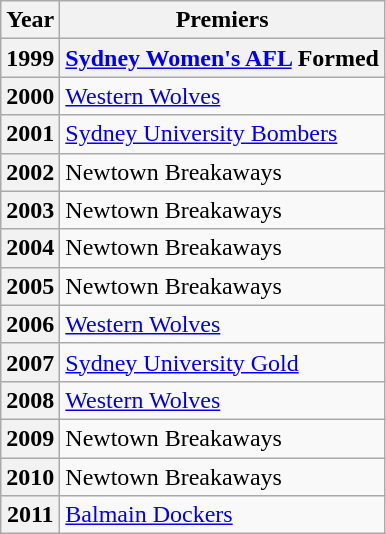<table class="wikitable mw-collapsible">
<tr>
<th>Year</th>
<th>Premiers</th>
</tr>
<tr>
<th>1999</th>
<th><a href='#'>Sydney Women's AFL</a> Formed</th>
</tr>
<tr>
<th>2000</th>
<td><a href='#'>Western Wolves</a></td>
</tr>
<tr>
<th>2001</th>
<td><a href='#'>Sydney University Bombers</a></td>
</tr>
<tr>
<th>2002</th>
<td>Newtown Breakaways</td>
</tr>
<tr>
<th>2003</th>
<td>Newtown Breakaways</td>
</tr>
<tr>
<th>2004</th>
<td>Newtown Breakaways</td>
</tr>
<tr>
<th>2005</th>
<td>Newtown Breakaways</td>
</tr>
<tr>
<th>2006</th>
<td><a href='#'>Western Wolves</a></td>
</tr>
<tr>
<th>2007</th>
<td><a href='#'>Sydney University Gold</a></td>
</tr>
<tr>
<th>2008</th>
<td><a href='#'>Western Wolves</a></td>
</tr>
<tr>
<th>2009</th>
<td>Newtown Breakaways</td>
</tr>
<tr>
<th>2010</th>
<td>Newtown Breakaways</td>
</tr>
<tr>
<th>2011</th>
<td><a href='#'>Balmain Dockers</a></td>
</tr>
</table>
